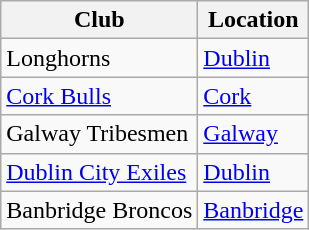<table class="wikitable">
<tr>
<th>Club</th>
<th>Location</th>
</tr>
<tr>
<td>Longhorns</td>
<td> <a href='#'>Dublin</a></td>
</tr>
<tr>
<td><a href='#'>Cork Bulls</a></td>
<td> <a href='#'>Cork</a></td>
</tr>
<tr>
<td> Galway Tribesmen</td>
<td> <a href='#'>Galway</a></td>
</tr>
<tr>
<td>  <a href='#'>Dublin City Exiles</a></td>
<td> <a href='#'>Dublin</a></td>
</tr>
<tr>
<td> Banbridge Broncos</td>
<td> <a href='#'>Banbridge</a></td>
</tr>
</table>
